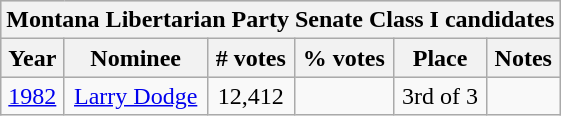<table class=wikitable style="text-align:center;">
<tr style="background:lightgrey;">
<th colspan="9">Montana Libertarian Party Senate Class I candidates</th>
</tr>
<tr style="background:lightgrey;">
<th>Year</th>
<th>Nominee</th>
<th># votes</th>
<th>% votes</th>
<th>Place</th>
<th>Notes</th>
</tr>
<tr>
<td><a href='#'>1982</a></td>
<td><a href='#'>Larry Dodge</a></td>
<td>12,412</td>
<td></td>
<td>3rd of 3</td>
<td></td>
</tr>
</table>
